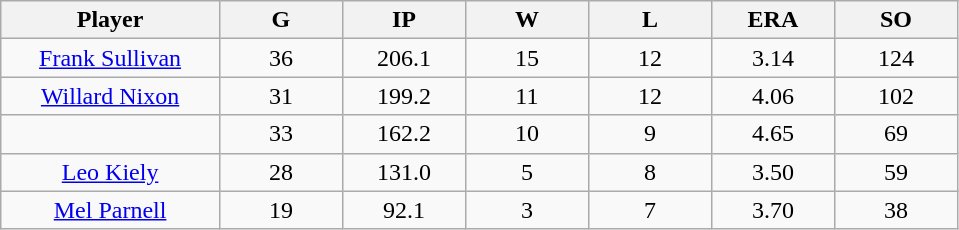<table class="wikitable sortable">
<tr>
<th bgcolor="#DDDDFF" width="16%">Player</th>
<th bgcolor="#DDDDFF" width="9%">G</th>
<th bgcolor="#DDDDFF" width="9%">IP</th>
<th bgcolor="#DDDDFF" width="9%">W</th>
<th bgcolor="#DDDDFF" width="9%">L</th>
<th bgcolor="#DDDDFF" width="9%">ERA</th>
<th bgcolor="#DDDDFF" width="9%">SO</th>
</tr>
<tr align="center">
<td><a href='#'>Frank Sullivan</a></td>
<td>36</td>
<td>206.1</td>
<td>15</td>
<td>12</td>
<td>3.14</td>
<td>124</td>
</tr>
<tr align=center>
<td><a href='#'>Willard Nixon</a></td>
<td>31</td>
<td>199.2</td>
<td>11</td>
<td>12</td>
<td>4.06</td>
<td>102</td>
</tr>
<tr align=center>
<td></td>
<td>33</td>
<td>162.2</td>
<td>10</td>
<td>9</td>
<td>4.65</td>
<td>69</td>
</tr>
<tr align="center">
<td><a href='#'>Leo Kiely</a></td>
<td>28</td>
<td>131.0</td>
<td>5</td>
<td>8</td>
<td>3.50</td>
<td>59</td>
</tr>
<tr align=center>
<td><a href='#'>Mel Parnell</a></td>
<td>19</td>
<td>92.1</td>
<td>3</td>
<td>7</td>
<td>3.70</td>
<td>38</td>
</tr>
</table>
